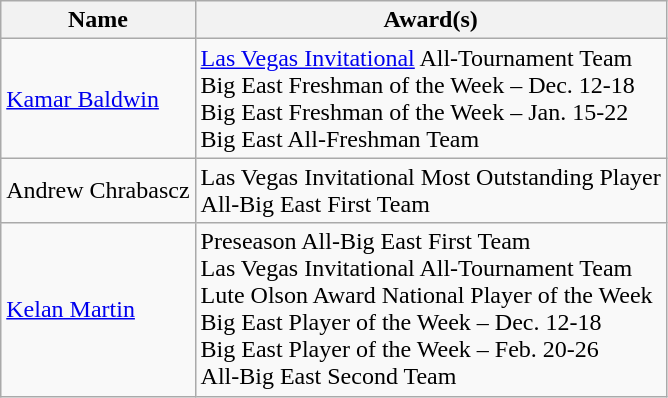<table class="wikitable sortable" border="1">
<tr>
<th>Name</th>
<th>Award(s)</th>
</tr>
<tr>
<td><a href='#'>Kamar Baldwin</a></td>
<td><a href='#'>Las Vegas Invitational</a> All-Tournament Team<br>Big East Freshman of the Week – Dec. 12-18<br>Big East Freshman of the Week – Jan. 15-22<br>Big East All-Freshman Team</td>
</tr>
<tr>
<td>Andrew Chrabascz</td>
<td>Las Vegas Invitational Most Outstanding Player<br>All-Big East First Team</td>
</tr>
<tr>
<td><a href='#'>Kelan Martin</a></td>
<td>Preseason All-Big East First Team<br>Las Vegas Invitational All-Tournament Team<br>Lute Olson Award National Player of the Week<br>Big East Player of the Week – Dec. 12-18<br>Big East Player of the Week – Feb. 20-26<br>All-Big East Second Team</td>
</tr>
</table>
